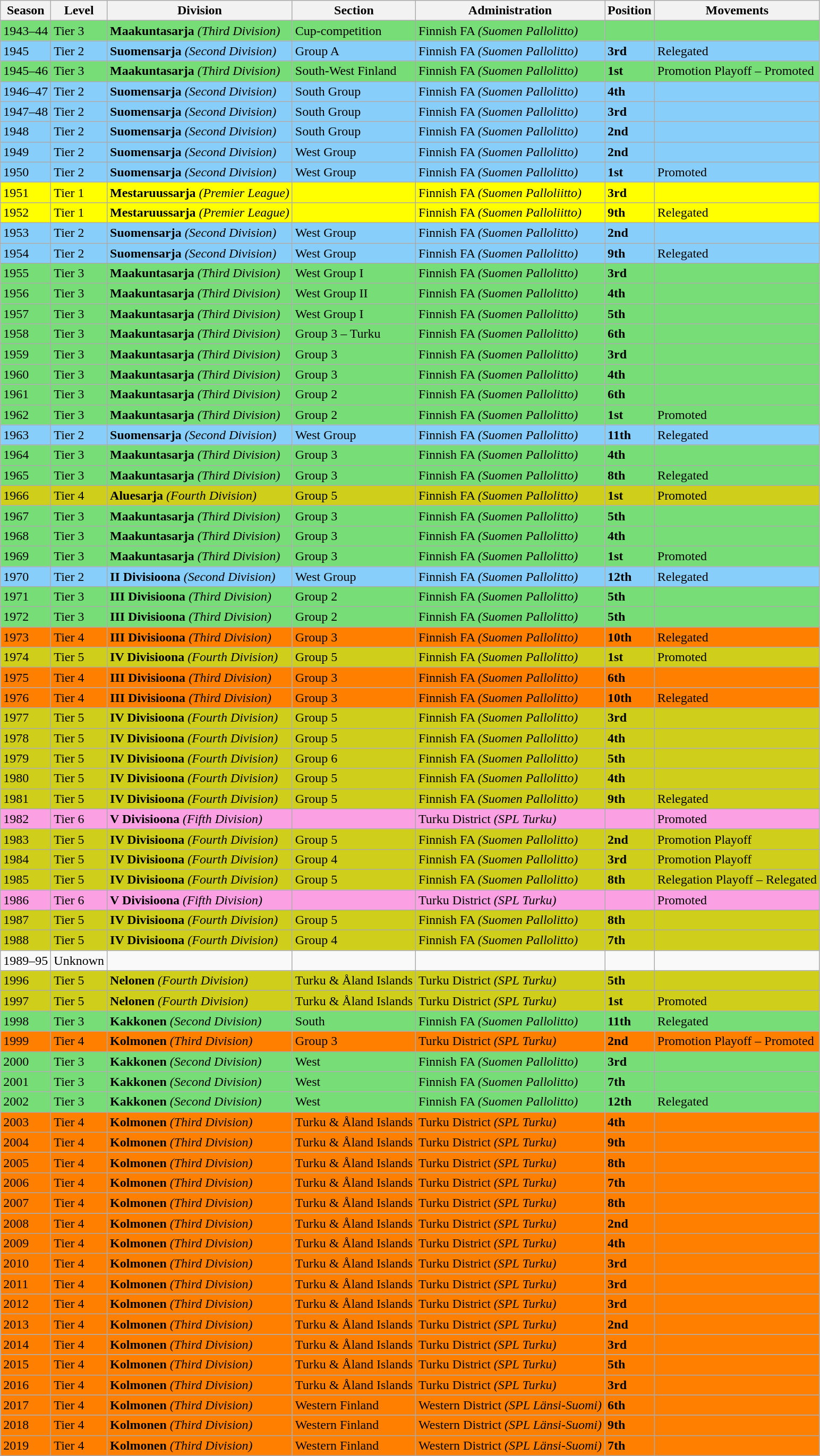<table class="wikitable">
<tr style="background:#f0f6fa;">
<th><strong>Season</strong></th>
<th><strong>Level</strong></th>
<th><strong>Division</strong></th>
<th><strong>Section</strong></th>
<th><strong>Administration</strong></th>
<th><strong>Position</strong></th>
<th><strong>Movements</strong></th>
</tr>
<tr>
<td style="background:#77DD77;">1943–44</td>
<td style="background:#77DD77;">Tier 3</td>
<td style="background:#77DD77;"><strong>Maakuntasarja</strong> <em>(Third Division)</em></td>
<td style="background:#77DD77;">Cup-competition</td>
<td style="background:#77DD77;">Finnish FA <em>(Suomen Pallolitto)</em></td>
<td style="background:#77DD77;"></td>
<td style="background:#77DD77;"></td>
</tr>
<tr>
<td style="background:#87CEFA;">1945</td>
<td style="background:#87CEFA;">Tier 2</td>
<td style="background:#87CEFA;"><strong>Suomensarja</strong> <em>(Second Division)</em></td>
<td style="background:#87CEFA;">Group A</td>
<td style="background:#87CEFA;">Finnish FA <em>(Suomen Pallolitto)</em></td>
<td style="background:#87CEFA;"><strong>3rd</strong></td>
<td style="background:#87CEFA;">Relegated</td>
</tr>
<tr>
<td style="background:#77DD77;">1945–46</td>
<td style="background:#77DD77;">Tier 3</td>
<td style="background:#77DD77;"><strong>Maakuntasarja</strong> <em>(Third Division)</em></td>
<td style="background:#77DD77;">South-West Finland</td>
<td style="background:#77DD77;">Finnish FA <em>(Suomen Pallolitto)</em></td>
<td style="background:#77DD77;"><strong>1st</strong></td>
<td style="background:#77DD77;">Promotion Playoff – Promoted</td>
</tr>
<tr>
<td style="background:#87CEFA;">1946–47</td>
<td style="background:#87CEFA;">Tier 2</td>
<td style="background:#87CEFA;"><strong>Suomensarja</strong> <em>(Second Division)</em></td>
<td style="background:#87CEFA;">South Group</td>
<td style="background:#87CEFA;">Finnish FA <em>(Suomen Pallolitto)</em></td>
<td style="background:#87CEFA;"><strong>4th</strong></td>
<td style="background:#87CEFA;"></td>
</tr>
<tr>
<td style="background:#87CEFA;">1947–48</td>
<td style="background:#87CEFA;">Tier 2</td>
<td style="background:#87CEFA;"><strong>Suomensarja</strong> <em>(Second Division)</em></td>
<td style="background:#87CEFA;">South Group</td>
<td style="background:#87CEFA;">Finnish FA <em>(Suomen Pallolitto)</em></td>
<td style="background:#87CEFA;"><strong>3rd</strong></td>
<td style="background:#87CEFA;"></td>
</tr>
<tr>
<td style="background:#87CEFA;">1948</td>
<td style="background:#87CEFA;">Tier 2</td>
<td style="background:#87CEFA;"><strong>Suomensarja</strong> <em>(Second Division)</em></td>
<td style="background:#87CEFA;">South Group</td>
<td style="background:#87CEFA;">Finnish FA <em>(Suomen Pallolitto)</em></td>
<td style="background:#87CEFA;"><strong>2nd</strong></td>
<td style="background:#87CEFA;"></td>
</tr>
<tr>
<td style="background:#87CEFA;">1949</td>
<td style="background:#87CEFA;">Tier 2</td>
<td style="background:#87CEFA;"><strong>Suomensarja</strong> <em>(Second Division)</em></td>
<td style="background:#87CEFA;">West Group</td>
<td style="background:#87CEFA;">Finnish FA <em>(Suomen Pallolitto)</em></td>
<td style="background:#87CEFA;"><strong>2nd</strong></td>
<td style="background:#87CEFA;"></td>
</tr>
<tr>
<td style="background:#87CEFA;">1950</td>
<td style="background:#87CEFA;">Tier 2</td>
<td style="background:#87CEFA;"><strong>Suomensarja</strong> <em>(Second Division)</em></td>
<td style="background:#87CEFA;">West Group</td>
<td style="background:#87CEFA;">Finnish FA <em>(Suomen Pallolitto)</em></td>
<td style="background:#87CEFA;"><strong>1st</strong></td>
<td style="background:#87CEFA;">Promoted</td>
</tr>
<tr>
<td style="background:#FFFF00;">1951</td>
<td style="background:#FFFF00;">Tier 1</td>
<td style="background:#FFFF00;"><strong>Mestaruussarja</strong> <em>(Premier League)</em></td>
<td style="background:#FFFF00;"></td>
<td style="background:#FFFF00;">Finnish FA <em>(Suomen Palloliitto)</em></td>
<td style="background:#FFFF00;"><strong>3rd</strong></td>
<td style="background:#FFFF00;"></td>
</tr>
<tr>
<td style="background:#FFFF00;">1952</td>
<td style="background:#FFFF00;">Tier 1</td>
<td style="background:#FFFF00;"><strong>Mestaruussarja</strong> <em>(Premier League)</em></td>
<td style="background:#FFFF00;"></td>
<td style="background:#FFFF00;">Finnish FA <em>(Suomen Palloliitto)</em></td>
<td style="background:#FFFF00;"><strong>9th</strong></td>
<td style="background:#FFFF00;">Relegated</td>
</tr>
<tr>
<td style="background:#87CEFA;">1953</td>
<td style="background:#87CEFA;">Tier 2</td>
<td style="background:#87CEFA;"><strong>Suomensarja</strong> <em>(Second Division)</em></td>
<td style="background:#87CEFA;">West Group</td>
<td style="background:#87CEFA;">Finnish FA <em>(Suomen Pallolitto)</em></td>
<td style="background:#87CEFA;"><strong>2nd</strong></td>
<td style="background:#87CEFA;"></td>
</tr>
<tr>
<td style="background:#87CEFA;">1954</td>
<td style="background:#87CEFA;">Tier 2</td>
<td style="background:#87CEFA;"><strong>Suomensarja</strong> <em>(Second Division)</em></td>
<td style="background:#87CEFA;">West Group</td>
<td style="background:#87CEFA;">Finnish FA <em>(Suomen Pallolitto)</em></td>
<td style="background:#87CEFA;"><strong>9th</strong></td>
<td style="background:#87CEFA;">Relegated</td>
</tr>
<tr>
<td style="background:#77DD77;">1955</td>
<td style="background:#77DD77;">Tier 3</td>
<td style="background:#77DD77;"><strong>Maakuntasarja</strong> <em>(Third Division)</em></td>
<td style="background:#77DD77;">West Group I</td>
<td style="background:#77DD77;">Finnish FA <em>(Suomen Pallolitto)</em></td>
<td style="background:#77DD77;"><strong>3rd</strong></td>
<td style="background:#77DD77;"></td>
</tr>
<tr>
<td style="background:#77DD77;">1956</td>
<td style="background:#77DD77;">Tier 3</td>
<td style="background:#77DD77;"><strong>Maakuntasarja</strong> <em>(Third Division)</em></td>
<td style="background:#77DD77;">West Group II</td>
<td style="background:#77DD77;">Finnish FA <em>(Suomen Pallolitto)</em></td>
<td style="background:#77DD77;"><strong>4th</strong></td>
<td style="background:#77DD77;"></td>
</tr>
<tr>
<td style="background:#77DD77;">1957</td>
<td style="background:#77DD77;">Tier 3</td>
<td style="background:#77DD77;"><strong>Maakuntasarja</strong> <em>(Third Division)</em></td>
<td style="background:#77DD77;">West Group I</td>
<td style="background:#77DD77;">Finnish FA <em>(Suomen Pallolitto)</em></td>
<td style="background:#77DD77;"><strong>5th</strong></td>
<td style="background:#77DD77;"></td>
</tr>
<tr>
<td style="background:#77DD77;">1958</td>
<td style="background:#77DD77;">Tier 3</td>
<td style="background:#77DD77;"><strong>Maakuntasarja</strong> <em>(Third Division)</em></td>
<td style="background:#77DD77;">Group 3 – Turku</td>
<td style="background:#77DD77;">Finnish FA <em>(Suomen Pallolitto)</em></td>
<td style="background:#77DD77;"><strong>6th</strong></td>
<td style="background:#77DD77;"></td>
</tr>
<tr>
<td style="background:#77DD77;">1959</td>
<td style="background:#77DD77;">Tier 3</td>
<td style="background:#77DD77;"><strong>Maakuntasarja</strong> <em>(Third Division)</em></td>
<td style="background:#77DD77;">Group 3</td>
<td style="background:#77DD77;">Finnish FA <em>(Suomen Pallolitto)</em></td>
<td style="background:#77DD77;"><strong>3rd</strong></td>
<td style="background:#77DD77;"></td>
</tr>
<tr>
<td style="background:#77DD77;">1960</td>
<td style="background:#77DD77;">Tier 3</td>
<td style="background:#77DD77;"><strong>Maakuntasarja</strong> <em>(Third Division)</em></td>
<td style="background:#77DD77;">Group 3</td>
<td style="background:#77DD77;">Finnish FA <em>(Suomen Pallolitto)</em></td>
<td style="background:#77DD77;"><strong>4th</strong></td>
<td style="background:#77DD77;"></td>
</tr>
<tr>
<td style="background:#77DD77;">1961</td>
<td style="background:#77DD77;">Tier 3</td>
<td style="background:#77DD77;"><strong>Maakuntasarja</strong> <em>(Third Division)</em></td>
<td style="background:#77DD77;">Group 2</td>
<td style="background:#77DD77;">Finnish FA <em>(Suomen Pallolitto)</em></td>
<td style="background:#77DD77;"><strong>6th</strong></td>
<td style="background:#77DD77;"></td>
</tr>
<tr>
<td style="background:#77DD77;">1962</td>
<td style="background:#77DD77;">Tier 3</td>
<td style="background:#77DD77;"><strong>Maakuntasarja</strong> <em>(Third Division)</em></td>
<td style="background:#77DD77;">Group 2</td>
<td style="background:#77DD77;">Finnish FA <em>(Suomen Pallolitto)</em></td>
<td style="background:#77DD77;"><strong>1st</strong></td>
<td style="background:#77DD77;">Promoted</td>
</tr>
<tr>
<td style="background:#87CEFA;">1963</td>
<td style="background:#87CEFA;">Tier 2</td>
<td style="background:#87CEFA;"><strong>Suomensarja</strong> <em>(Second Division)</em></td>
<td style="background:#87CEFA;">West Group</td>
<td style="background:#87CEFA;">Finnish FA <em>(Suomen Pallolitto)</em></td>
<td style="background:#87CEFA;"><strong>11th</strong></td>
<td style="background:#87CEFA;">Relegated</td>
</tr>
<tr>
<td style="background:#77DD77;">1964</td>
<td style="background:#77DD77;">Tier 3</td>
<td style="background:#77DD77;"><strong>Maakuntasarja</strong> <em>(Third Division)</em></td>
<td style="background:#77DD77;">Group 3</td>
<td style="background:#77DD77;">Finnish FA <em>(Suomen Pallolitto)</em></td>
<td style="background:#77DD77;"><strong>4th</strong></td>
<td style="background:#77DD77;"></td>
</tr>
<tr>
<td style="background:#77DD77;">1965</td>
<td style="background:#77DD77;">Tier 3</td>
<td style="background:#77DD77;"><strong>Maakuntasarja</strong> <em>(Third Division)</em></td>
<td style="background:#77DD77;">Group 3</td>
<td style="background:#77DD77;">Finnish FA <em>(Suomen Pallolitto)</em></td>
<td style="background:#77DD77;"><strong>8th</strong></td>
<td style="background:#77DD77;">Relegated</td>
</tr>
<tr>
<td style="background:#CECE1B;">1966</td>
<td style="background:#CECE1B;">Tier 4</td>
<td style="background:#CECE1B;"><strong>Aluesarja</strong> <em>(Fourth Division)</em></td>
<td style="background:#CECE1B;">Group 5</td>
<td style="background:#CECE1B;">Finnish FA <em>(Suomen Pallolitto)</em></td>
<td style="background:#CECE1B;"><strong>1st</strong></td>
<td style="background:#CECE1B;">Promoted</td>
</tr>
<tr>
<td style="background:#77DD77;">1967</td>
<td style="background:#77DD77;">Tier 3</td>
<td style="background:#77DD77;"><strong>Maakuntasarja</strong> <em>(Third Division)</em></td>
<td style="background:#77DD77;">Group 3</td>
<td style="background:#77DD77;">Finnish FA <em>(Suomen Pallolitto)</em></td>
<td style="background:#77DD77;"><strong>5th</strong></td>
<td style="background:#77DD77;"></td>
</tr>
<tr>
<td style="background:#77DD77;">1968</td>
<td style="background:#77DD77;">Tier 3</td>
<td style="background:#77DD77;"><strong>Maakuntasarja</strong> <em>(Third Division)</em></td>
<td style="background:#77DD77;">Group 3</td>
<td style="background:#77DD77;">Finnish FA <em>(Suomen Pallolitto)</em></td>
<td style="background:#77DD77;"><strong>4th</strong></td>
<td style="background:#77DD77;"></td>
</tr>
<tr>
<td style="background:#77DD77;">1969</td>
<td style="background:#77DD77;">Tier 3</td>
<td style="background:#77DD77;"><strong>Maakuntasarja</strong> <em>(Third Division)</em></td>
<td style="background:#77DD77;">Group 3</td>
<td style="background:#77DD77;">Finnish FA <em>(Suomen Pallolitto)</em></td>
<td style="background:#77DD77;"><strong>1st</strong></td>
<td style="background:#77DD77;">Promoted</td>
</tr>
<tr>
<td style="background:#87CEFA;">1970</td>
<td style="background:#87CEFA;">Tier 2</td>
<td style="background:#87CEFA;"><strong>II Divisioona</strong> <em>(Second Division)</em></td>
<td style="background:#87CEFA;">West Group</td>
<td style="background:#87CEFA;">Finnish FA <em>(Suomen Pallolitto)</em></td>
<td style="background:#87CEFA;"><strong>12th</strong></td>
<td style="background:#87CEFA;">Relegated</td>
</tr>
<tr>
<td style="background:#77DD77;">1971</td>
<td style="background:#77DD77;">Tier 3</td>
<td style="background:#77DD77;"><strong>III Divisioona</strong> <em>(Third Division)</em></td>
<td style="background:#77DD77;">Group 2</td>
<td style="background:#77DD77;">Finnish FA <em>(Suomen Pallolitto)</em></td>
<td style="background:#77DD77;"><strong>5th</strong></td>
<td style="background:#77DD77;"></td>
</tr>
<tr>
<td style="background:#77DD77;">1972</td>
<td style="background:#77DD77;">Tier 3</td>
<td style="background:#77DD77;"><strong>III Divisioona</strong> <em>(Third Division)</em></td>
<td style="background:#77DD77;">Group 2</td>
<td style="background:#77DD77;">Finnish FA <em>(Suomen Pallolitto)</em></td>
<td style="background:#77DD77;"><strong>5th</strong></td>
<td style="background:#77DD77;"></td>
</tr>
<tr>
<td style="background:#FF7F00;">1973</td>
<td style="background:#FF7F00;">Tier 4</td>
<td style="background:#FF7F00;"><strong>III Divisioona</strong> <em>(Third Division)</em></td>
<td style="background:#FF7F00;">Group 3</td>
<td style="background:#FF7F00;">Finnish FA <em>(Suomen Pallolitto)</em></td>
<td style="background:#FF7F00;"><strong>10th</strong></td>
<td style="background:#FF7F00;">Relegated</td>
</tr>
<tr>
<td style="background:#CECE1B;">1974</td>
<td style="background:#CECE1B;">Tier 5</td>
<td style="background:#CECE1B;"><strong>IV Divisioona</strong> <em>(Fourth Division)</em></td>
<td style="background:#CECE1B;">Group 5</td>
<td style="background:#CECE1B;">Finnish FA <em>(Suomen Pallolitto)</em></td>
<td style="background:#CECE1B;"><strong>1st</strong></td>
<td style="background:#CECE1B;">Promoted</td>
</tr>
<tr>
<td style="background:#FF7F00;">1975</td>
<td style="background:#FF7F00;">Tier 4</td>
<td style="background:#FF7F00;"><strong>III Divisioona</strong> <em>(Third Division)</em></td>
<td style="background:#FF7F00;">Group 3</td>
<td style="background:#FF7F00;">Finnish FA <em>(Suomen Pallolitto)</em></td>
<td style="background:#FF7F00;"><strong>6th</strong></td>
<td style="background:#FF7F00;"></td>
</tr>
<tr>
<td style="background:#FF7F00;">1976</td>
<td style="background:#FF7F00;">Tier 4</td>
<td style="background:#FF7F00;"><strong>III Divisioona</strong> <em>(Third Division)</em></td>
<td style="background:#FF7F00;">Group 3</td>
<td style="background:#FF7F00;">Finnish FA <em>(Suomen Pallolitto)</em></td>
<td style="background:#FF7F00;"><strong>10th</strong></td>
<td style="background:#FF7F00;">Relegated</td>
</tr>
<tr>
<td style="background:#CECE1B;">1977</td>
<td style="background:#CECE1B;">Tier 5</td>
<td style="background:#CECE1B;"><strong>IV Divisioona</strong> <em>(Fourth Division)</em></td>
<td style="background:#CECE1B;">Group 5</td>
<td style="background:#CECE1B;">Finnish FA <em>(Suomen Pallolitto)</em></td>
<td style="background:#CECE1B;"><strong>3rd</strong></td>
<td style="background:#CECE1B;"></td>
</tr>
<tr>
<td style="background:#CECE1B;">1978</td>
<td style="background:#CECE1B;">Tier 5</td>
<td style="background:#CECE1B;"><strong>IV Divisioona</strong> <em>(Fourth Division)</em></td>
<td style="background:#CECE1B;">Group 5</td>
<td style="background:#CECE1B;">Finnish FA <em>(Suomen Pallolitto)</em></td>
<td style="background:#CECE1B;"><strong>4th</strong></td>
<td style="background:#CECE1B;"></td>
</tr>
<tr>
<td style="background:#CECE1B;">1979</td>
<td style="background:#CECE1B;">Tier 5</td>
<td style="background:#CECE1B;"><strong>IV Divisioona</strong> <em>(Fourth Division)</em></td>
<td style="background:#CECE1B;">Group 6</td>
<td style="background:#CECE1B;">Finnish FA <em>(Suomen Pallolitto)</em></td>
<td style="background:#CECE1B;"><strong>5th</strong></td>
<td style="background:#CECE1B;"></td>
</tr>
<tr>
<td style="background:#CECE1B;">1980</td>
<td style="background:#CECE1B;">Tier 5</td>
<td style="background:#CECE1B;"><strong>IV Divisioona</strong> <em>(Fourth Division)</em></td>
<td style="background:#CECE1B;">Group 5</td>
<td style="background:#CECE1B;">Finnish FA <em>(Suomen Pallolitto)</em></td>
<td style="background:#CECE1B;"><strong>4th</strong></td>
<td style="background:#CECE1B;"></td>
</tr>
<tr>
<td style="background:#CECE1B;">1981</td>
<td style="background:#CECE1B;">Tier 5</td>
<td style="background:#CECE1B;"><strong>IV Divisioona</strong> <em>(Fourth Division)</em></td>
<td style="background:#CECE1B;">Group 5</td>
<td style="background:#CECE1B;">Finnish FA <em>(Suomen Pallolitto)</em></td>
<td style="background:#CECE1B;"><strong>9th</strong></td>
<td style="background:#CECE1B;">Relegated</td>
</tr>
<tr>
<td style="background:#FBA0E3;">1982</td>
<td style="background:#FBA0E3;">Tier 6</td>
<td style="background:#FBA0E3;"><strong>V Divisioona</strong> <em>(Fifth Division)</em></td>
<td style="background:#FBA0E3;"></td>
<td style="background:#FBA0E3;">Turku District <em>(SPL Turku)</em></td>
<td style="background:#FBA0E3;"></td>
<td style="background:#FBA0E3;">Promoted</td>
</tr>
<tr>
<td style="background:#CECE1B;">1983</td>
<td style="background:#CECE1B;">Tier 5</td>
<td style="background:#CECE1B;"><strong>IV Divisioona</strong> <em>(Fourth Division)</em></td>
<td style="background:#CECE1B;">Group 5</td>
<td style="background:#CECE1B;">Finnish FA <em>(Suomen Pallolitto)</em></td>
<td style="background:#CECE1B;"><strong>2nd</strong></td>
<td style="background:#CECE1B;">Promotion Playoff</td>
</tr>
<tr>
<td style="background:#CECE1B;">1984</td>
<td style="background:#CECE1B;">Tier 5</td>
<td style="background:#CECE1B;"><strong>IV Divisioona</strong> <em>(Fourth Division)</em></td>
<td style="background:#CECE1B;">Group 4</td>
<td style="background:#CECE1B;">Finnish FA <em>(Suomen Pallolitto)</em></td>
<td style="background:#CECE1B;"><strong>3rd</strong></td>
<td style="background:#CECE1B;">Promotion Playoff</td>
</tr>
<tr>
<td style="background:#CECE1B;">1985</td>
<td style="background:#CECE1B;">Tier 5</td>
<td style="background:#CECE1B;"><strong>IV Divisioona</strong> <em>(Fourth Division)</em></td>
<td style="background:#CECE1B;">Group 5</td>
<td style="background:#CECE1B;">Finnish FA <em>(Suomen Pallolitto)</em></td>
<td style="background:#CECE1B;"><strong>8th</strong></td>
<td style="background:#CECE1B;">Relegation Playoff – Relegated</td>
</tr>
<tr>
<td style="background:#FBA0E3;">1986</td>
<td style="background:#FBA0E3;">Tier 6</td>
<td style="background:#FBA0E3;"><strong>V Divisioona</strong> <em>(Fifth Division)</em></td>
<td style="background:#FBA0E3;"></td>
<td style="background:#FBA0E3;">Turku District <em>(SPL Turku)</em></td>
<td style="background:#FBA0E3;"></td>
<td style="background:#FBA0E3;">Promoted</td>
</tr>
<tr>
<td style="background:#CECE1B;">1987</td>
<td style="background:#CECE1B;">Tier 5</td>
<td style="background:#CECE1B;"><strong>IV Divisioona</strong> <em>(Fourth Division)</em></td>
<td style="background:#CECE1B;">Group 5</td>
<td style="background:#CECE1B;">Finnish FA <em>(Suomen Pallolitto)</em></td>
<td style="background:#CECE1B;"><strong>8th</strong></td>
<td style="background:#CECE1B;"></td>
</tr>
<tr>
<td style="background:#CECE1B;">1988</td>
<td style="background:#CECE1B;">Tier 5</td>
<td style="background:#CECE1B;"><strong>IV Divisioona</strong> <em>(Fourth Division)</em></td>
<td style="background:#CECE1B;">Group 4</td>
<td style="background:#CECE1B;">Finnish FA <em>(Suomen Pallolitto)</em></td>
<td style="background:#CECE1B;"><strong>7th</strong></td>
<td style="background:#CECE1B;"></td>
</tr>
<tr>
<td style="background:;">1989–95</td>
<td style="background:;">Unknown</td>
<td style="background:;"></td>
<td style="background:;"></td>
<td style="background:;"></td>
<td style="background:;"></td>
<td style="background:;"></td>
</tr>
<tr>
<td style="background:#CECE1B;">1996</td>
<td style="background:#CECE1B;">Tier 5</td>
<td style="background:#CECE1B;"><strong>Nelonen</strong> <em>(Fourth Division)</em></td>
<td style="background:#CECE1B;">Turku & Åland Islands</td>
<td style="background:#CECE1B;">Turku District <em>(SPL Turku)</em></td>
<td style="background:#CECE1B;"><strong>5th</strong></td>
<td style="background:#CECE1B;"></td>
</tr>
<tr>
<td style="background:#CECE1B;">1997</td>
<td style="background:#CECE1B;">Tier 5</td>
<td style="background:#CECE1B;"><strong>Nelonen</strong> <em>(Fourth Division)</em></td>
<td style="background:#CECE1B;">Turku & Åland Islands</td>
<td style="background:#CECE1B;">Turku District <em>(SPL Turku)</em></td>
<td style="background:#CECE1B;"><strong>1st</strong></td>
<td style="background:#CECE1B;">Promoted</td>
</tr>
<tr>
<td style="background:#77DD77;">1998</td>
<td style="background:#77DD77;">Tier 3</td>
<td style="background:#77DD77;"><strong>Kakkonen</strong> <em>(Second Division)</em></td>
<td style="background:#77DD77;">South</td>
<td style="background:#77DD77;">Finnish FA <em>(Suomen Pallolitto)</em></td>
<td style="background:#77DD77;"><strong>11th</strong></td>
<td style="background:#77DD77;">Relegated</td>
</tr>
<tr>
<td style="background:#FF7F00;">1999</td>
<td style="background:#FF7F00;">Tier 4</td>
<td style="background:#FF7F00;"><strong>Kolmonen</strong> <em>(Third Division)</em></td>
<td style="background:#FF7F00;">Group 3</td>
<td style="background:#FF7F00;">Turku District <em>(SPL Turku)</em></td>
<td style="background:#FF7F00;"><strong>2nd</strong></td>
<td style="background:#FF7F00;">Promotion Playoff – Promoted</td>
</tr>
<tr>
<td style="background:#77DD77;">2000</td>
<td style="background:#77DD77;">Tier 3</td>
<td style="background:#77DD77;"><strong>Kakkonen</strong> <em>(Second Division)</em></td>
<td style="background:#77DD77;">West</td>
<td style="background:#77DD77;">Finnish FA <em>(Suomen Pallolitto)</em></td>
<td style="background:#77DD77;"><strong>3rd</strong></td>
<td style="background:#77DD77;"></td>
</tr>
<tr>
<td style="background:#77DD77;">2001</td>
<td style="background:#77DD77;">Tier 3</td>
<td style="background:#77DD77;"><strong>Kakkonen</strong> <em>(Second Division)</em></td>
<td style="background:#77DD77;">West</td>
<td style="background:#77DD77;">Finnish FA <em>(Suomen Pallolitto)</em></td>
<td style="background:#77DD77;"><strong>7th</strong></td>
<td style="background:#77DD77;"></td>
</tr>
<tr>
<td style="background:#77DD77;">2002</td>
<td style="background:#77DD77;">Tier 3</td>
<td style="background:#77DD77;"><strong>Kakkonen</strong> <em>(Second Division)</em></td>
<td style="background:#77DD77;">West</td>
<td style="background:#77DD77;">Finnish FA <em>(Suomen Pallolitto)</em></td>
<td style="background:#77DD77;"><strong>12th</strong></td>
<td style="background:#77DD77;">Relegated</td>
</tr>
<tr>
<td style="background:#FF7F00;">2003</td>
<td style="background:#FF7F00;">Tier 4</td>
<td style="background:#FF7F00;"><strong>Kolmonen</strong> <em>(Third Division)</em></td>
<td style="background:#FF7F00;">Turku & Åland Islands</td>
<td style="background:#FF7F00;">Turku District <em>(SPL Turku)</em></td>
<td style="background:#FF7F00;"><strong>4th</strong></td>
<td style="background:#FF7F00;"></td>
</tr>
<tr>
<td style="background:#FF7F00;">2004</td>
<td style="background:#FF7F00;">Tier 4</td>
<td style="background:#FF7F00;"><strong>Kolmonen</strong> <em>(Third Division)</em></td>
<td style="background:#FF7F00;">Turku & Åland Islands</td>
<td style="background:#FF7F00;">Turku District <em>(SPL Turku)</em></td>
<td style="background:#FF7F00;"><strong>9th</strong></td>
<td style="background:#FF7F00;"></td>
</tr>
<tr>
<td style="background:#FF7F00;">2005</td>
<td style="background:#FF7F00;">Tier 4</td>
<td style="background:#FF7F00;"><strong>Kolmonen</strong> <em>(Third Division)</em></td>
<td style="background:#FF7F00;">Turku & Åland Islands</td>
<td style="background:#FF7F00;">Turku District <em>(SPL Turku)</em></td>
<td style="background:#FF7F00;"><strong>8th</strong></td>
<td style="background:#FF7F00;"></td>
</tr>
<tr>
<td style="background:#FF7F00;">2006</td>
<td style="background:#FF7F00;">Tier 4</td>
<td style="background:#FF7F00;"><strong>Kolmonen</strong> <em>(Third Division)</em></td>
<td style="background:#FF7F00;">Turku & Åland Islands</td>
<td style="background:#FF7F00;">Turku District <em>(SPL Turku)</em></td>
<td style="background:#FF7F00;"><strong>7th</strong></td>
<td style="background:#FF7F00;"></td>
</tr>
<tr>
<td style="background:#FF7F00;">2007</td>
<td style="background:#FF7F00;">Tier 4</td>
<td style="background:#FF7F00;"><strong>Kolmonen</strong> <em>(Third Division)</em></td>
<td style="background:#FF7F00;">Turku & Åland Islands</td>
<td style="background:#FF7F00;">Turku District <em>(SPL Turku)</em></td>
<td style="background:#FF7F00;"><strong>8th</strong></td>
<td style="background:#FF7F00;"></td>
</tr>
<tr>
<td style="background:#FF7F00;">2008</td>
<td style="background:#FF7F00;">Tier 4</td>
<td style="background:#FF7F00;"><strong>Kolmonen</strong> <em>(Third Division)</em></td>
<td style="background:#FF7F00;">Turku & Åland Islands</td>
<td style="background:#FF7F00;">Turku District <em>(SPL Turku)</em></td>
<td style="background:#FF7F00;"><strong>2nd</strong></td>
<td style="background:#FF7F00;"></td>
</tr>
<tr>
<td style="background:#FF7F00;">2009</td>
<td style="background:#FF7F00;">Tier 4</td>
<td style="background:#FF7F00;"><strong>Kolmonen</strong> <em>(Third Division)</em></td>
<td style="background:#FF7F00;">Turku & Åland Islands</td>
<td style="background:#FF7F00;">Turku District <em>(SPL Turku)</em></td>
<td style="background:#FF7F00;"><strong>4th</strong></td>
<td style="background:#FF7F00;"></td>
</tr>
<tr>
<td style="background:#FF7F00;">2010</td>
<td style="background:#FF7F00;">Tier 4</td>
<td style="background:#FF7F00;"><strong>Kolmonen</strong> <em>(Third Division)</em></td>
<td style="background:#FF7F00;">Turku & Åland Islands</td>
<td style="background:#FF7F00;">Turku District <em>(SPL Turku)</em></td>
<td style="background:#FF7F00;"><strong>3rd</strong></td>
<td style="background:#FF7F00;"></td>
</tr>
<tr>
<td style="background:#FF7F00;">2011</td>
<td style="background:#FF7F00;">Tier 4</td>
<td style="background:#FF7F00;"><strong>Kolmonen</strong> <em>(Third Division)</em></td>
<td style="background:#FF7F00;">Turku & Åland Islands</td>
<td style="background:#FF7F00;">Turku District <em>(SPL Turku)</em></td>
<td style="background:#FF7F00;"><strong>3rd</strong></td>
<td style="background:#FF7F00;"></td>
</tr>
<tr>
<td style="background:#FF7F00;">2012</td>
<td style="background:#FF7F00;">Tier 4</td>
<td style="background:#FF7F00;"><strong>Kolmonen</strong> <em>(Third Division)</em></td>
<td style="background:#FF7F00;">Turku & Åland Islands</td>
<td style="background:#FF7F00;">Turku District <em>(SPL Turku)</em></td>
<td style="background:#FF7F00;"><strong>3rd</strong></td>
<td style="background:#FF7F00;"></td>
</tr>
<tr>
<td style="background:#FF7F00;">2013</td>
<td style="background:#FF7F00;">Tier 4</td>
<td style="background:#FF7F00;"><strong>Kolmonen</strong> <em>(Third Division)</em></td>
<td style="background:#FF7F00;">Turku & Åland Islands</td>
<td style="background:#FF7F00;">Turku District <em>(SPL Turku)</em></td>
<td style="background:#FF7F00;"><strong>2nd</strong></td>
<td style="background:#FF7F00;"></td>
</tr>
<tr>
<td style="background:#FF7F00;">2014</td>
<td style="background:#FF7F00;">Tier 4</td>
<td style="background:#FF7F00;"><strong>Kolmonen</strong> <em>(Third Division)</em></td>
<td style="background:#FF7F00;">Turku & Åland Islands</td>
<td style="background:#FF7F00;">Turku District <em>(SPL Turku)</em></td>
<td style="background:#FF7F00;"><strong>3rd</strong></td>
<td style="background:#FF7F00;"></td>
</tr>
<tr>
<td style="background:#FF7F00;">2015</td>
<td style="background:#FF7F00;">Tier 4</td>
<td style="background:#FF7F00;"><strong>Kolmonen</strong> <em>(Third Division)</em></td>
<td style="background:#FF7F00;">Turku & Åland Islands</td>
<td style="background:#FF7F00;">Turku District <em>(SPL Turku)</em></td>
<td style="background:#FF7F00;"><strong>5th</strong></td>
<td style="background:#FF7F00;"></td>
</tr>
<tr>
<td style="background:#FF7F00;">2016</td>
<td style="background:#FF7F00;">Tier 4</td>
<td style="background:#FF7F00;"><strong>Kolmonen</strong> <em>(Third Division)</em></td>
<td style="background:#FF7F00;">Turku & Åland Islands</td>
<td style="background:#FF7F00;">Turku District <em>(SPL Turku)</em></td>
<td style="background:#FF7F00;"><strong>3rd</strong></td>
<td style="background:#FF7F00;"></td>
</tr>
<tr>
<td style="background:#FF7F00;">2017</td>
<td style="background:#FF7F00;">Tier 4</td>
<td style="background:#FF7F00;"><strong>Kolmonen</strong> <em>(Third Division)</em></td>
<td style="background:#FF7F00;">Western Finland</td>
<td style="background:#FF7F00;">Western District <em>(SPL Länsi-Suomi)</em></td>
<td style="background:#FF7F00;"><strong>6th</strong></td>
<td style="background:#FF7F00;"></td>
</tr>
<tr>
<td style="background:#FF7F00;">2018</td>
<td style="background:#FF7F00;">Tier 4</td>
<td style="background:#FF7F00;"><strong>Kolmonen</strong> <em>(Third Division)</em></td>
<td style="background:#FF7F00;">Western Finland</td>
<td style="background:#FF7F00;">Western District <em>(SPL Länsi-Suomi)</em></td>
<td style="background:#FF7F00;"><strong>9th</strong></td>
<td style="background:#FF7F00;"></td>
</tr>
<tr>
<td style="background:#FF7F00;">2019</td>
<td style="background:#FF7F00;">Tier 4</td>
<td style="background:#FF7F00;"><strong>Kolmonen</strong> <em>(Third Division)</em></td>
<td style="background:#FF7F00;">Western Finland</td>
<td style="background:#FF7F00;">Western District <em>(SPL Länsi-Suomi)</em></td>
<td style="background:#FF7F00;"><strong>7th</strong></td>
<td style="background:#FF7F00;"></td>
</tr>
</table>
